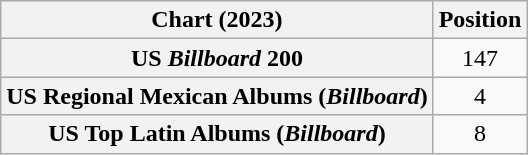<table class="wikitable sortable plainrowheaders" style="text-align:center">
<tr>
<th scope="col">Chart (2023)</th>
<th scope="col">Position</th>
</tr>
<tr>
<th scope="row">US <em>Billboard</em> 200</th>
<td>147</td>
</tr>
<tr>
<th scope="row">US Regional Mexican Albums (<em>Billboard</em>)</th>
<td>4</td>
</tr>
<tr>
<th scope="row">US Top Latin Albums (<em>Billboard</em>)</th>
<td>8</td>
</tr>
</table>
